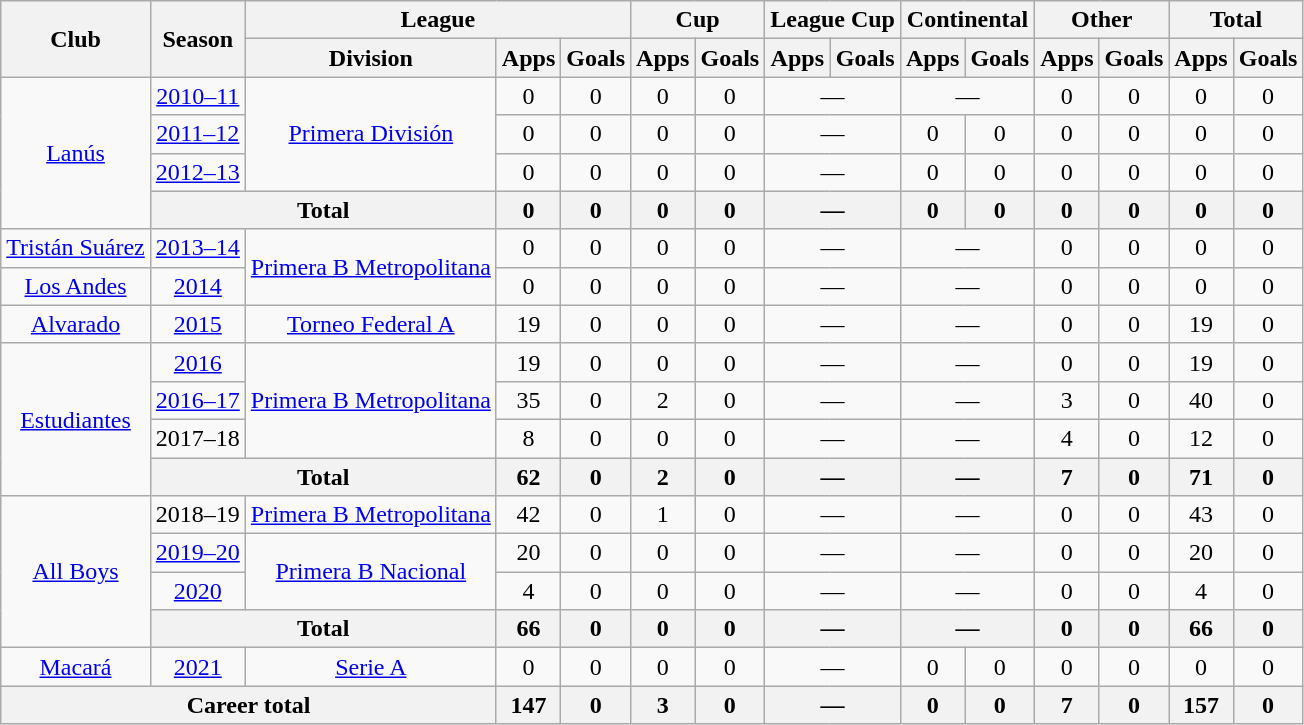<table class="wikitable" style="text-align:center">
<tr>
<th rowspan="2">Club</th>
<th rowspan="2">Season</th>
<th colspan="3">League</th>
<th colspan="2">Cup</th>
<th colspan="2">League Cup</th>
<th colspan="2">Continental</th>
<th colspan="2">Other</th>
<th colspan="2">Total</th>
</tr>
<tr>
<th>Division</th>
<th>Apps</th>
<th>Goals</th>
<th>Apps</th>
<th>Goals</th>
<th>Apps</th>
<th>Goals</th>
<th>Apps</th>
<th>Goals</th>
<th>Apps</th>
<th>Goals</th>
<th>Apps</th>
<th>Goals</th>
</tr>
<tr>
<td rowspan="4"><a href='#'>Lanús</a></td>
<td><a href='#'>2010–11</a></td>
<td rowspan="3"><a href='#'>Primera División</a></td>
<td>0</td>
<td>0</td>
<td>0</td>
<td>0</td>
<td colspan="2">—</td>
<td colspan="2">—</td>
<td>0</td>
<td>0</td>
<td>0</td>
<td>0</td>
</tr>
<tr>
<td><a href='#'>2011–12</a></td>
<td>0</td>
<td>0</td>
<td>0</td>
<td>0</td>
<td colspan="2">—</td>
<td>0</td>
<td>0</td>
<td>0</td>
<td>0</td>
<td>0</td>
<td>0</td>
</tr>
<tr>
<td><a href='#'>2012–13</a></td>
<td>0</td>
<td>0</td>
<td>0</td>
<td>0</td>
<td colspan="2">—</td>
<td>0</td>
<td>0</td>
<td>0</td>
<td>0</td>
<td>0</td>
<td>0</td>
</tr>
<tr>
<th colspan="2">Total</th>
<th>0</th>
<th>0</th>
<th>0</th>
<th>0</th>
<th colspan="2">—</th>
<th>0</th>
<th>0</th>
<th>0</th>
<th>0</th>
<th>0</th>
<th>0</th>
</tr>
<tr>
<td rowspan="1"><a href='#'>Tristán Suárez</a></td>
<td><a href='#'>2013–14</a></td>
<td rowspan="2"><a href='#'>Primera B Metropolitana</a></td>
<td>0</td>
<td>0</td>
<td>0</td>
<td>0</td>
<td colspan="2">—</td>
<td colspan="2">—</td>
<td>0</td>
<td>0</td>
<td>0</td>
<td>0</td>
</tr>
<tr>
<td rowspan="1"><a href='#'>Los Andes</a></td>
<td><a href='#'>2014</a></td>
<td>0</td>
<td>0</td>
<td>0</td>
<td>0</td>
<td colspan="2">—</td>
<td colspan="2">—</td>
<td>0</td>
<td>0</td>
<td>0</td>
<td>0</td>
</tr>
<tr>
<td rowspan="1"><a href='#'>Alvarado</a></td>
<td><a href='#'>2015</a></td>
<td rowspan="1"><a href='#'>Torneo Federal A</a></td>
<td>19</td>
<td>0</td>
<td>0</td>
<td>0</td>
<td colspan="2">—</td>
<td colspan="2">—</td>
<td>0</td>
<td>0</td>
<td>19</td>
<td>0</td>
</tr>
<tr>
<td rowspan="4"><a href='#'>Estudiantes</a></td>
<td><a href='#'>2016</a></td>
<td rowspan="3"><a href='#'>Primera B Metropolitana</a></td>
<td>19</td>
<td>0</td>
<td>0</td>
<td>0</td>
<td colspan="2">—</td>
<td colspan="2">—</td>
<td>0</td>
<td>0</td>
<td>19</td>
<td>0</td>
</tr>
<tr>
<td><a href='#'>2016–17</a></td>
<td>35</td>
<td>0</td>
<td>2</td>
<td>0</td>
<td colspan="2">—</td>
<td colspan="2">—</td>
<td>3</td>
<td>0</td>
<td>40</td>
<td>0</td>
</tr>
<tr>
<td>2017–18</td>
<td>8</td>
<td>0</td>
<td>0</td>
<td>0</td>
<td colspan="2">—</td>
<td colspan="2">—</td>
<td>4</td>
<td>0</td>
<td>12</td>
<td>0</td>
</tr>
<tr>
<th colspan="2">Total</th>
<th>62</th>
<th>0</th>
<th>2</th>
<th>0</th>
<th colspan="2">—</th>
<th colspan="2">—</th>
<th>7</th>
<th>0</th>
<th>71</th>
<th>0</th>
</tr>
<tr>
<td rowspan="4"><a href='#'>All Boys</a></td>
<td>2018–19</td>
<td rowspan="1"><a href='#'>Primera B Metropolitana</a></td>
<td>42</td>
<td>0</td>
<td>1</td>
<td>0</td>
<td colspan="2">—</td>
<td colspan="2">—</td>
<td>0</td>
<td>0</td>
<td>43</td>
<td>0</td>
</tr>
<tr>
<td><a href='#'>2019–20</a></td>
<td rowspan="2"><a href='#'>Primera B Nacional</a></td>
<td>20</td>
<td>0</td>
<td>0</td>
<td>0</td>
<td colspan="2">—</td>
<td colspan="2">—</td>
<td>0</td>
<td>0</td>
<td>20</td>
<td>0</td>
</tr>
<tr>
<td><a href='#'>2020</a></td>
<td>4</td>
<td>0</td>
<td>0</td>
<td>0</td>
<td colspan="2">—</td>
<td colspan="2">—</td>
<td>0</td>
<td>0</td>
<td>4</td>
<td>0</td>
</tr>
<tr>
<th colspan="2">Total</th>
<th>66</th>
<th>0</th>
<th>0</th>
<th>0</th>
<th colspan="2">—</th>
<th colspan="2">—</th>
<th>0</th>
<th>0</th>
<th>66</th>
<th>0</th>
</tr>
<tr>
<td rowspan="1"><a href='#'>Macará</a></td>
<td><a href='#'>2021</a></td>
<td rowspan="1"><a href='#'>Serie A</a></td>
<td>0</td>
<td>0</td>
<td>0</td>
<td>0</td>
<td colspan="2">—</td>
<td>0</td>
<td>0</td>
<td>0</td>
<td>0</td>
<td>0</td>
<td>0</td>
</tr>
<tr>
<th colspan="3">Career total</th>
<th>147</th>
<th>0</th>
<th>3</th>
<th>0</th>
<th colspan="2">—</th>
<th>0</th>
<th>0</th>
<th>7</th>
<th>0</th>
<th>157</th>
<th>0</th>
</tr>
</table>
